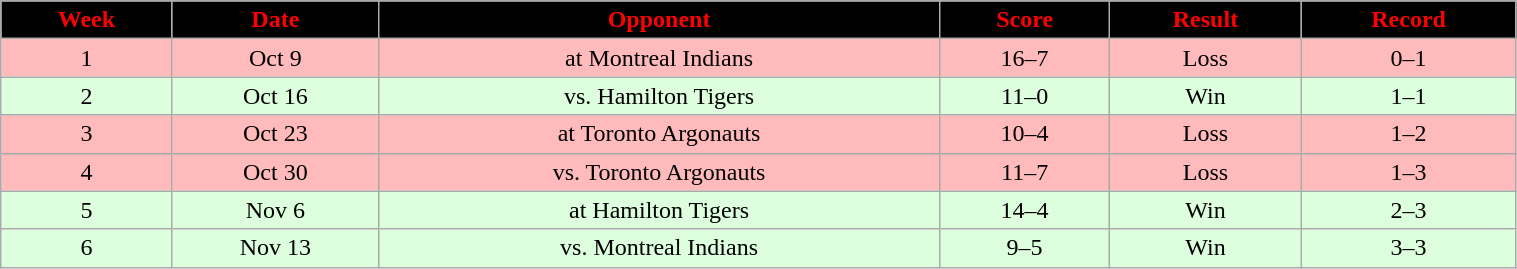<table class="wikitable" style="width:80%;">
<tr style="text-align:center; background:black; color:red;">
<td><strong>Week</strong></td>
<td><strong>Date</strong></td>
<td><strong>Opponent</strong></td>
<td><strong>Score</strong></td>
<td><strong>Result</strong></td>
<td><strong>Record</strong></td>
</tr>
<tr style="text-align:center; background:#fbb;">
<td>1</td>
<td>Oct 9</td>
<td>at Montreal Indians</td>
<td>16–7</td>
<td>Loss</td>
<td>0–1</td>
</tr>
<tr style="text-align:center; background:#dfd;">
<td>2</td>
<td>Oct 16</td>
<td>vs. Hamilton Tigers</td>
<td>11–0</td>
<td>Win</td>
<td>1–1</td>
</tr>
<tr style="text-align:center; background:#fbb;">
<td>3</td>
<td>Oct 23</td>
<td>at Toronto Argonauts</td>
<td>10–4</td>
<td>Loss</td>
<td>1–2</td>
</tr>
<tr style="text-align:center; background:#fbb;">
<td>4</td>
<td>Oct 30</td>
<td>vs. Toronto Argonauts</td>
<td>11–7</td>
<td>Loss</td>
<td>1–3</td>
</tr>
<tr style="text-align:center; background:#dfd;">
<td>5</td>
<td>Nov 6</td>
<td>at Hamilton Tigers</td>
<td>14–4</td>
<td>Win</td>
<td>2–3</td>
</tr>
<tr style="text-align:center; background:#dfd;">
<td>6</td>
<td>Nov 13</td>
<td>vs. Montreal Indians</td>
<td>9–5</td>
<td>Win</td>
<td>3–3</td>
</tr>
</table>
